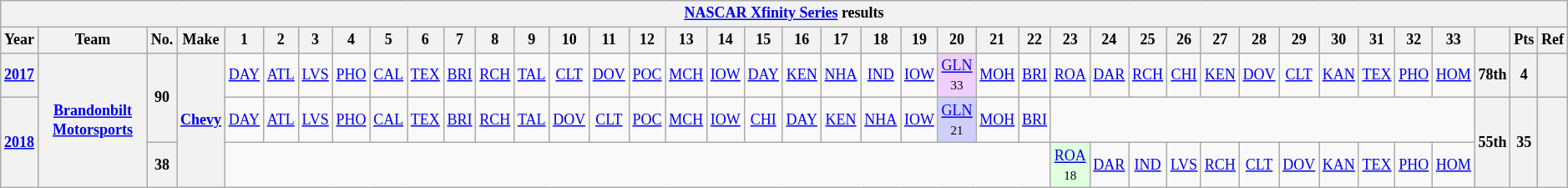<table class="wikitable" style="text-align:center; font-size:75%">
<tr>
<th colspan=42><a href='#'>NASCAR Xfinity Series</a> results</th>
</tr>
<tr>
<th>Year</th>
<th>Team</th>
<th>No.</th>
<th>Make</th>
<th>1</th>
<th>2</th>
<th>3</th>
<th>4</th>
<th>5</th>
<th>6</th>
<th>7</th>
<th>8</th>
<th>9</th>
<th>10</th>
<th>11</th>
<th>12</th>
<th>13</th>
<th>14</th>
<th>15</th>
<th>16</th>
<th>17</th>
<th>18</th>
<th>19</th>
<th>20</th>
<th>21</th>
<th>22</th>
<th>23</th>
<th>24</th>
<th>25</th>
<th>26</th>
<th>27</th>
<th>28</th>
<th>29</th>
<th>30</th>
<th>31</th>
<th>32</th>
<th>33</th>
<th></th>
<th>Pts</th>
<th>Ref</th>
</tr>
<tr>
<th><a href='#'>2017</a></th>
<th rowspan=3><a href='#'>Brandonbilt Motorsports</a></th>
<th rowspan=2>90</th>
<th rowspan=3><a href='#'>Chevy</a></th>
<td><a href='#'>DAY</a></td>
<td><a href='#'>ATL</a></td>
<td><a href='#'>LVS</a></td>
<td><a href='#'>PHO</a></td>
<td><a href='#'>CAL</a></td>
<td><a href='#'>TEX</a></td>
<td><a href='#'>BRI</a></td>
<td><a href='#'>RCH</a></td>
<td><a href='#'>TAL</a></td>
<td><a href='#'>CLT</a></td>
<td><a href='#'>DOV</a></td>
<td><a href='#'>POC</a></td>
<td><a href='#'>MCH</a></td>
<td><a href='#'>IOW</a></td>
<td><a href='#'>DAY</a></td>
<td><a href='#'>KEN</a></td>
<td><a href='#'>NHA</a></td>
<td><a href='#'>IND</a></td>
<td><a href='#'>IOW</a></td>
<td style="background:#EFCFFF;"><a href='#'>GLN</a><br><small>33</small></td>
<td><a href='#'>MOH</a></td>
<td><a href='#'>BRI</a></td>
<td><a href='#'>ROA</a></td>
<td><a href='#'>DAR</a></td>
<td><a href='#'>RCH</a></td>
<td><a href='#'>CHI</a></td>
<td><a href='#'>KEN</a></td>
<td><a href='#'>DOV</a></td>
<td><a href='#'>CLT</a></td>
<td><a href='#'>KAN</a></td>
<td><a href='#'>TEX</a></td>
<td><a href='#'>PHO</a></td>
<td><a href='#'>HOM</a></td>
<th>78th</th>
<th>4</th>
<th></th>
</tr>
<tr>
<th rowspan=2><a href='#'>2018</a></th>
<td><a href='#'>DAY</a></td>
<td><a href='#'>ATL</a></td>
<td><a href='#'>LVS</a></td>
<td><a href='#'>PHO</a></td>
<td><a href='#'>CAL</a></td>
<td><a href='#'>TEX</a></td>
<td><a href='#'>BRI</a></td>
<td><a href='#'>RCH</a></td>
<td><a href='#'>TAL</a></td>
<td><a href='#'>DOV</a></td>
<td><a href='#'>CLT</a></td>
<td><a href='#'>POC</a></td>
<td><a href='#'>MCH</a></td>
<td><a href='#'>IOW</a></td>
<td><a href='#'>CHI</a></td>
<td><a href='#'>DAY</a></td>
<td><a href='#'>KEN</a></td>
<td><a href='#'>NHA</a></td>
<td><a href='#'>IOW</a></td>
<td style="background:#CFCFFF;"><a href='#'>GLN</a><br><small>21</small></td>
<td><a href='#'>MOH</a></td>
<td><a href='#'>BRI</a></td>
<td colspan=11></td>
<th rowspan=2>55th</th>
<th rowspan=2>35</th>
<th rowspan=2></th>
</tr>
<tr>
<th>38</th>
<td colspan=22></td>
<td style="background:#DFFFDF;"><a href='#'>ROA</a><br><small>18</small></td>
<td><a href='#'>DAR</a></td>
<td><a href='#'>IND</a></td>
<td><a href='#'>LVS</a></td>
<td><a href='#'>RCH</a></td>
<td><a href='#'>CLT</a></td>
<td><a href='#'>DOV</a></td>
<td><a href='#'>KAN</a></td>
<td><a href='#'>TEX</a></td>
<td><a href='#'>PHO</a></td>
<td><a href='#'>HOM</a></td>
</tr>
</table>
